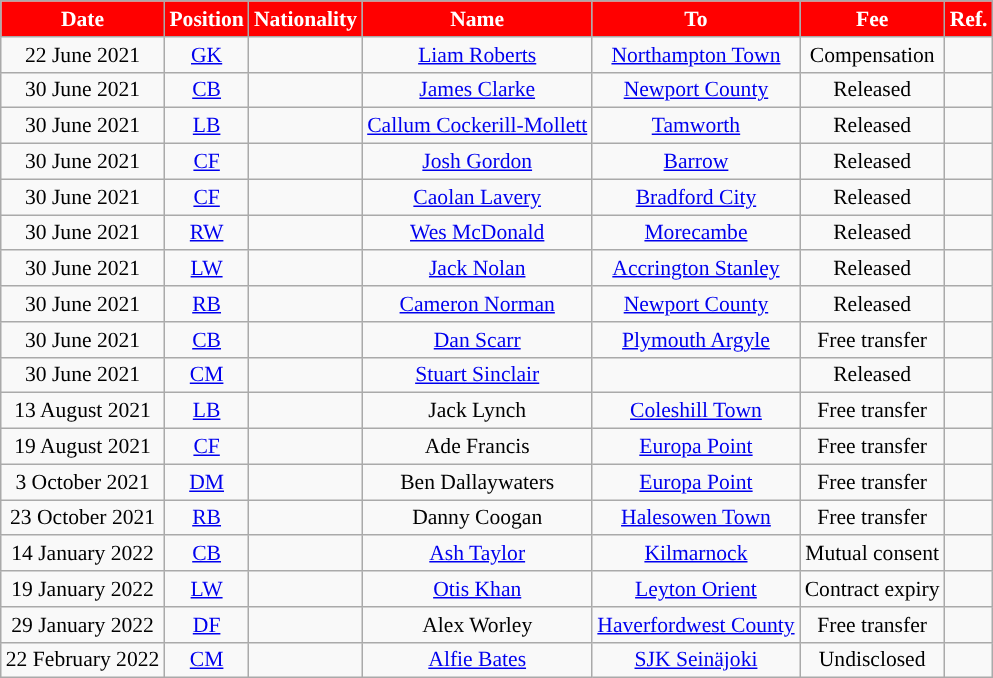<table class="wikitable"  style="text-align:center; font-size:90%; ">
<tr>
<th style="background:red;color:white;">Date</th>
<th style="background:red;color:white;">Position</th>
<th style="background:red;color:white;">Nationality</th>
<th style="background:red;color:white;">Name</th>
<th style="background:red;color:white;">To</th>
<th style="background:red;color:white;">Fee</th>
<th style="background:red;color:white;">Ref.</th>
</tr>
<tr>
<td>22 June 2021</td>
<td><a href='#'>GK</a></td>
<td></td>
<td><a href='#'>Liam Roberts</a></td>
<td> <a href='#'>Northampton Town</a></td>
<td>Compensation</td>
<td></td>
</tr>
<tr>
<td>30 June 2021</td>
<td><a href='#'>CB</a></td>
<td></td>
<td><a href='#'>James Clarke</a></td>
<td> <a href='#'>Newport County</a></td>
<td>Released</td>
<td></td>
</tr>
<tr>
<td>30 June 2021</td>
<td><a href='#'>LB</a></td>
<td></td>
<td><a href='#'>Callum Cockerill-Mollett</a></td>
<td> <a href='#'>Tamworth</a></td>
<td>Released</td>
<td></td>
</tr>
<tr>
<td>30 June 2021</td>
<td><a href='#'>CF</a></td>
<td></td>
<td><a href='#'>Josh Gordon</a></td>
<td> <a href='#'>Barrow</a></td>
<td>Released</td>
<td></td>
</tr>
<tr>
<td>30 June 2021</td>
<td><a href='#'>CF</a></td>
<td></td>
<td><a href='#'>Caolan Lavery</a></td>
<td> <a href='#'>Bradford City</a></td>
<td>Released</td>
<td></td>
</tr>
<tr>
<td>30 June 2021</td>
<td><a href='#'>RW</a></td>
<td></td>
<td><a href='#'>Wes McDonald</a></td>
<td> <a href='#'>Morecambe</a></td>
<td>Released</td>
<td></td>
</tr>
<tr>
<td>30 June 2021</td>
<td><a href='#'>LW</a></td>
<td></td>
<td><a href='#'>Jack Nolan</a></td>
<td> <a href='#'>Accrington Stanley</a></td>
<td>Released</td>
<td></td>
</tr>
<tr>
<td>30 June 2021</td>
<td><a href='#'>RB</a></td>
<td></td>
<td><a href='#'>Cameron Norman</a></td>
<td> <a href='#'>Newport County</a></td>
<td>Released</td>
<td></td>
</tr>
<tr>
<td>30 June 2021</td>
<td><a href='#'>CB</a></td>
<td></td>
<td><a href='#'>Dan Scarr</a></td>
<td> <a href='#'>Plymouth Argyle</a></td>
<td>Free transfer</td>
<td></td>
</tr>
<tr>
<td>30 June 2021</td>
<td><a href='#'>CM</a></td>
<td></td>
<td><a href='#'>Stuart Sinclair</a></td>
<td></td>
<td>Released</td>
<td></td>
</tr>
<tr>
<td>13 August 2021</td>
<td><a href='#'>LB</a></td>
<td></td>
<td>Jack Lynch</td>
<td> <a href='#'>Coleshill Town</a></td>
<td>Free transfer</td>
<td></td>
</tr>
<tr>
<td>19 August 2021</td>
<td><a href='#'>CF</a></td>
<td></td>
<td>Ade Francis</td>
<td> <a href='#'>Europa Point</a></td>
<td>Free transfer</td>
<td></td>
</tr>
<tr>
<td>3 October 2021</td>
<td><a href='#'>DM</a></td>
<td></td>
<td>Ben Dallaywaters</td>
<td> <a href='#'>Europa Point</a></td>
<td>Free transfer</td>
<td></td>
</tr>
<tr>
<td>23 October 2021</td>
<td><a href='#'>RB</a></td>
<td></td>
<td>Danny Coogan</td>
<td> <a href='#'>Halesowen Town</a></td>
<td>Free transfer</td>
<td></td>
</tr>
<tr>
<td>14 January 2022</td>
<td><a href='#'>CB</a></td>
<td></td>
<td><a href='#'>Ash Taylor</a></td>
<td> <a href='#'>Kilmarnock</a></td>
<td>Mutual consent</td>
<td></td>
</tr>
<tr>
<td>19 January 2022</td>
<td><a href='#'>LW</a></td>
<td></td>
<td><a href='#'>Otis Khan</a></td>
<td> <a href='#'>Leyton Orient</a></td>
<td>Contract expiry</td>
<td></td>
</tr>
<tr>
<td>29 January 2022</td>
<td><a href='#'>DF</a></td>
<td></td>
<td>Alex Worley</td>
<td> <a href='#'>Haverfordwest County</a></td>
<td>Free transfer</td>
<td></td>
</tr>
<tr>
<td>22 February 2022</td>
<td><a href='#'>CM</a></td>
<td></td>
<td><a href='#'>Alfie Bates</a></td>
<td> <a href='#'>SJK Seinäjoki</a></td>
<td>Undisclosed</td>
<td></td>
</tr>
</table>
